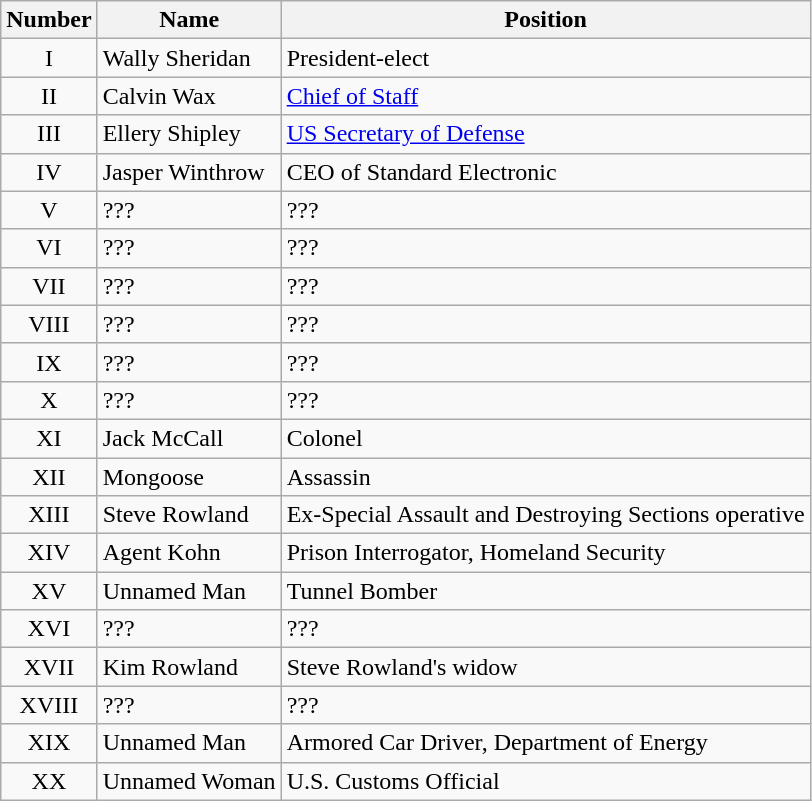<table class="wikitable">
<tr>
<th>Number</th>
<th>Name</th>
<th>Position</th>
</tr>
<tr>
<td align="center">I</td>
<td>Wally Sheridan</td>
<td>President-elect</td>
</tr>
<tr>
<td align="center">II</td>
<td>Calvin Wax</td>
<td><a href='#'>Chief of Staff</a></td>
</tr>
<tr>
<td align="center">III</td>
<td>Ellery Shipley</td>
<td><a href='#'>US Secretary of Defense</a></td>
</tr>
<tr>
<td align="center">IV</td>
<td>Jasper Winthrow</td>
<td>CEO of Standard Electronic</td>
</tr>
<tr>
<td align="center">V</td>
<td>???</td>
<td>???</td>
</tr>
<tr>
<td align="center">VI</td>
<td>???</td>
<td>???</td>
</tr>
<tr>
<td align="center">VII</td>
<td>???</td>
<td>???</td>
</tr>
<tr>
<td align="center">VIII</td>
<td>???</td>
<td>???</td>
</tr>
<tr>
<td align="center">IX</td>
<td>???</td>
<td>???</td>
</tr>
<tr>
<td align="center">X</td>
<td>???</td>
<td>???</td>
</tr>
<tr>
<td align="center">XI</td>
<td>Jack McCall</td>
<td>Colonel</td>
</tr>
<tr>
<td align="center">XII</td>
<td>Mongoose</td>
<td>Assassin</td>
</tr>
<tr>
<td align="center">XIII</td>
<td>Steve Rowland</td>
<td>Ex-Special Assault and Destroying Sections operative</td>
</tr>
<tr>
<td align="center">XIV</td>
<td>Agent Kohn</td>
<td>Prison Interrogator, Homeland Security</td>
</tr>
<tr>
<td align="center">XV</td>
<td>Unnamed Man</td>
<td>Tunnel Bomber</td>
</tr>
<tr>
<td align="center">XVI</td>
<td>???</td>
<td>???</td>
</tr>
<tr>
<td align="center">XVII</td>
<td>Kim Rowland</td>
<td>Steve Rowland's widow</td>
</tr>
<tr>
<td align="center">XVIII</td>
<td>???</td>
<td>???</td>
</tr>
<tr>
<td align="center">XIX</td>
<td>Unnamed Man</td>
<td>Armored Car Driver, Department of Energy</td>
</tr>
<tr>
<td align="center">XX</td>
<td>Unnamed Woman</td>
<td>U.S. Customs Official</td>
</tr>
</table>
